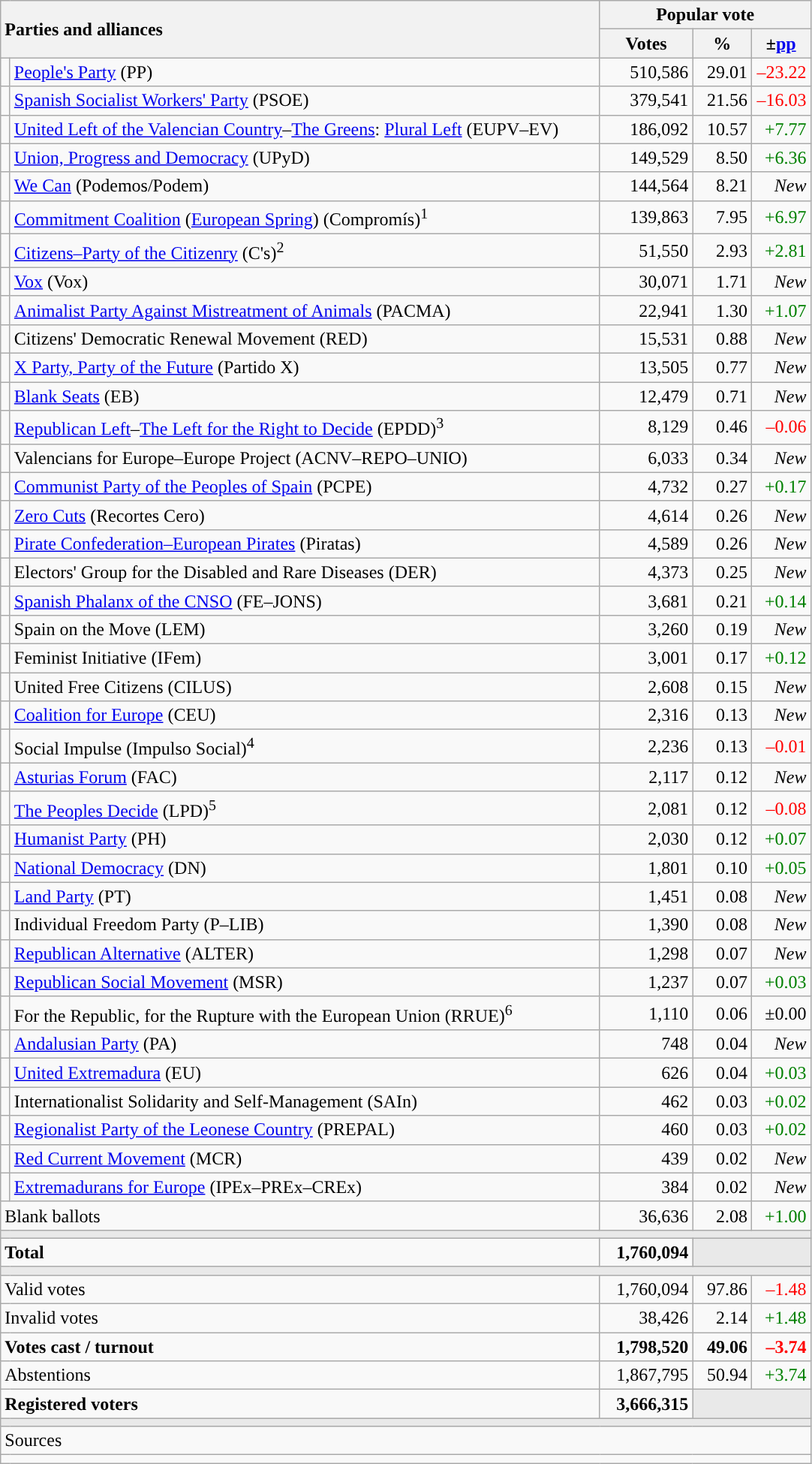<table class="wikitable" style="text-align:right">
<tr>
<th style="text-align:left;" rowspan="2" colspan="2" width="525">Parties and alliances</th>
<th colspan="3">Popular vote</th>
</tr>
<tr>
<th width="75">Votes</th>
<th width="45">%</th>
<th width="45">±<a href='#'>pp</a></th>
</tr>
<tr>
<td width="1" style="color:inherit;background:"></td>
<td align="left"><a href='#'>People's Party</a> (PP)</td>
<td>510,586</td>
<td>29.01</td>
<td style="color:red;">–23.22</td>
</tr>
<tr>
<td style="color:inherit;background:"></td>
<td align="left"><a href='#'>Spanish Socialist Workers' Party</a> (PSOE)</td>
<td>379,541</td>
<td>21.56</td>
<td style="color:red;">–16.03</td>
</tr>
<tr>
<td style="color:inherit;background:"></td>
<td align="left"><a href='#'>United Left of the Valencian Country</a>–<a href='#'>The Greens</a>: <a href='#'>Plural Left</a> (EUPV–EV)</td>
<td>186,092</td>
<td>10.57</td>
<td style="color:green;">+7.77</td>
</tr>
<tr>
<td style="color:inherit;background:"></td>
<td align="left"><a href='#'>Union, Progress and Democracy</a> (UPyD)</td>
<td>149,529</td>
<td>8.50</td>
<td style="color:green;">+6.36</td>
</tr>
<tr>
<td style="color:inherit;background:"></td>
<td align="left"><a href='#'>We Can</a> (Podemos/Podem)</td>
<td>144,564</td>
<td>8.21</td>
<td><em>New</em></td>
</tr>
<tr>
<td style="color:inherit;background:"></td>
<td align="left"><a href='#'>Commitment Coalition</a> (<a href='#'>European Spring</a>) (Compromís)<sup>1</sup></td>
<td>139,863</td>
<td>7.95</td>
<td style="color:green;">+6.97</td>
</tr>
<tr>
<td style="color:inherit;background:"></td>
<td align="left"><a href='#'>Citizens–Party of the Citizenry</a> (C's)<sup>2</sup></td>
<td>51,550</td>
<td>2.93</td>
<td style="color:green;">+2.81</td>
</tr>
<tr>
<td style="color:inherit;background:"></td>
<td align="left"><a href='#'>Vox</a> (Vox)</td>
<td>30,071</td>
<td>1.71</td>
<td><em>New</em></td>
</tr>
<tr>
<td style="color:inherit;background:"></td>
<td align="left"><a href='#'>Animalist Party Against Mistreatment of Animals</a> (PACMA)</td>
<td>22,941</td>
<td>1.30</td>
<td style="color:green;">+1.07</td>
</tr>
<tr>
<td style="color:inherit;background:"></td>
<td align="left">Citizens' Democratic Renewal Movement (RED)</td>
<td>15,531</td>
<td>0.88</td>
<td><em>New</em></td>
</tr>
<tr>
<td style="color:inherit;background:"></td>
<td align="left"><a href='#'>X Party, Party of the Future</a> (Partido X)</td>
<td>13,505</td>
<td>0.77</td>
<td><em>New</em></td>
</tr>
<tr>
<td style="color:inherit;background:"></td>
<td align="left"><a href='#'>Blank Seats</a> (EB)</td>
<td>12,479</td>
<td>0.71</td>
<td><em>New</em></td>
</tr>
<tr>
<td style="color:inherit;background:"></td>
<td align="left"><a href='#'>Republican Left</a>–<a href='#'>The Left for the Right to Decide</a> (EPDD)<sup>3</sup></td>
<td>8,129</td>
<td>0.46</td>
<td style="color:red;">–0.06</td>
</tr>
<tr>
<td style="color:inherit;background:"></td>
<td align="left">Valencians for Europe–Europe Project (ACNV–REPO–UNIO)</td>
<td>6,033</td>
<td>0.34</td>
<td><em>New</em></td>
</tr>
<tr>
<td style="color:inherit;background:"></td>
<td align="left"><a href='#'>Communist Party of the Peoples of Spain</a> (PCPE)</td>
<td>4,732</td>
<td>0.27</td>
<td style="color:green;">+0.17</td>
</tr>
<tr>
<td style="color:inherit;background:"></td>
<td align="left"><a href='#'>Zero Cuts</a> (Recortes Cero)</td>
<td>4,614</td>
<td>0.26</td>
<td><em>New</em></td>
</tr>
<tr>
<td style="color:inherit;background:"></td>
<td align="left"><a href='#'>Pirate Confederation–European Pirates</a> (Piratas)</td>
<td>4,589</td>
<td>0.26</td>
<td><em>New</em></td>
</tr>
<tr>
<td style="color:inherit;background:"></td>
<td align="left">Electors' Group for the Disabled and Rare Diseases (DER)</td>
<td>4,373</td>
<td>0.25</td>
<td><em>New</em></td>
</tr>
<tr>
<td style="color:inherit;background:"></td>
<td align="left"><a href='#'>Spanish Phalanx of the CNSO</a> (FE–JONS)</td>
<td>3,681</td>
<td>0.21</td>
<td style="color:green;">+0.14</td>
</tr>
<tr>
<td style="color:inherit;background:"></td>
<td align="left">Spain on the Move (LEM)</td>
<td>3,260</td>
<td>0.19</td>
<td><em>New</em></td>
</tr>
<tr>
<td style="color:inherit;background:"></td>
<td align="left">Feminist Initiative (IFem)</td>
<td>3,001</td>
<td>0.17</td>
<td style="color:green;">+0.12</td>
</tr>
<tr>
<td style="color:inherit;background:"></td>
<td align="left">United Free Citizens (CILUS)</td>
<td>2,608</td>
<td>0.15</td>
<td><em>New</em></td>
</tr>
<tr>
<td style="color:inherit;background:"></td>
<td align="left"><a href='#'>Coalition for Europe</a> (CEU)</td>
<td>2,316</td>
<td>0.13</td>
<td><em>New</em></td>
</tr>
<tr>
<td style="color:inherit;background:"></td>
<td align="left">Social Impulse (Impulso Social)<sup>4</sup></td>
<td>2,236</td>
<td>0.13</td>
<td style="color:red;">–0.01</td>
</tr>
<tr>
<td style="color:inherit;background:"></td>
<td align="left"><a href='#'>Asturias Forum</a> (FAC)</td>
<td>2,117</td>
<td>0.12</td>
<td><em>New</em></td>
</tr>
<tr>
<td style="color:inherit;background:"></td>
<td align="left"><a href='#'>The Peoples Decide</a> (LPD)<sup>5</sup></td>
<td>2,081</td>
<td>0.12</td>
<td style="color:red;">–0.08</td>
</tr>
<tr>
<td style="color:inherit;background:"></td>
<td align="left"><a href='#'>Humanist Party</a> (PH)</td>
<td>2,030</td>
<td>0.12</td>
<td style="color:green;">+0.07</td>
</tr>
<tr>
<td style="color:inherit;background:"></td>
<td align="left"><a href='#'>National Democracy</a> (DN)</td>
<td>1,801</td>
<td>0.10</td>
<td style="color:green;">+0.05</td>
</tr>
<tr>
<td style="color:inherit;background:"></td>
<td align="left"><a href='#'>Land Party</a> (PT)</td>
<td>1,451</td>
<td>0.08</td>
<td><em>New</em></td>
</tr>
<tr>
<td style="color:inherit;background:"></td>
<td align="left">Individual Freedom Party (P–LIB)</td>
<td>1,390</td>
<td>0.08</td>
<td><em>New</em></td>
</tr>
<tr>
<td style="color:inherit;background:"></td>
<td align="left"><a href='#'>Republican Alternative</a> (ALTER)</td>
<td>1,298</td>
<td>0.07</td>
<td><em>New</em></td>
</tr>
<tr>
<td style="color:inherit;background:"></td>
<td align="left"><a href='#'>Republican Social Movement</a> (MSR)</td>
<td>1,237</td>
<td>0.07</td>
<td style="color:green;">+0.03</td>
</tr>
<tr>
<td style="color:inherit;background:"></td>
<td align="left">For the Republic, for the Rupture with the European Union (RRUE)<sup>6</sup></td>
<td>1,110</td>
<td>0.06</td>
<td>±0.00</td>
</tr>
<tr>
<td style="color:inherit;background:"></td>
<td align="left"><a href='#'>Andalusian Party</a> (PA)</td>
<td>748</td>
<td>0.04</td>
<td><em>New</em></td>
</tr>
<tr>
<td style="color:inherit;background:"></td>
<td align="left"><a href='#'>United Extremadura</a> (EU)</td>
<td>626</td>
<td>0.04</td>
<td style="color:green;">+0.03</td>
</tr>
<tr>
<td style="color:inherit;background:"></td>
<td align="left">Internationalist Solidarity and Self-Management (SAIn)</td>
<td>462</td>
<td>0.03</td>
<td style="color:green;">+0.02</td>
</tr>
<tr>
<td style="color:inherit;background:"></td>
<td align="left"><a href='#'>Regionalist Party of the Leonese Country</a> (PREPAL)</td>
<td>460</td>
<td>0.03</td>
<td style="color:green;">+0.02</td>
</tr>
<tr>
<td style="color:inherit;background:"></td>
<td align="left"><a href='#'>Red Current Movement</a> (MCR)</td>
<td>439</td>
<td>0.02</td>
<td><em>New</em></td>
</tr>
<tr>
<td style="color:inherit;background:"></td>
<td align="left"><a href='#'>Extremadurans for Europe</a> (IPEx–PREx–CREx)</td>
<td>384</td>
<td>0.02</td>
<td><em>New</em></td>
</tr>
<tr>
<td align="left" colspan="2">Blank ballots</td>
<td>36,636</td>
<td>2.08</td>
<td style="color:green;">+1.00</td>
</tr>
<tr>
<td colspan="5" bgcolor="#E9E9E9"></td>
</tr>
<tr style="font-weight:bold;">
<td align="left" colspan="2">Total</td>
<td>1,760,094</td>
<td bgcolor="#E9E9E9" colspan="2"></td>
</tr>
<tr>
<td colspan="5" bgcolor="#E9E9E9"></td>
</tr>
<tr>
<td align="left" colspan="2">Valid votes</td>
<td>1,760,094</td>
<td>97.86</td>
<td style="color:red;">–1.48</td>
</tr>
<tr>
<td align="left" colspan="2">Invalid votes</td>
<td>38,426</td>
<td>2.14</td>
<td style="color:green;">+1.48</td>
</tr>
<tr style="font-weight:bold;">
<td align="left" colspan="2">Votes cast / turnout</td>
<td>1,798,520</td>
<td>49.06</td>
<td style="color:red;">–3.74</td>
</tr>
<tr>
<td align="left" colspan="2">Abstentions</td>
<td>1,867,795</td>
<td>50.94</td>
<td style="color:green;">+3.74</td>
</tr>
<tr style="font-weight:bold;">
<td align="left" colspan="2">Registered voters</td>
<td>3,666,315</td>
<td bgcolor="#E9E9E9" colspan="2"></td>
</tr>
<tr>
<td colspan="5" bgcolor="#E9E9E9"></td>
</tr>
<tr>
<td align="left" colspan="5">Sources</td>
</tr>
<tr>
<td colspan="5" style="text-align:left; max-width:680px;"></td>
</tr>
</table>
